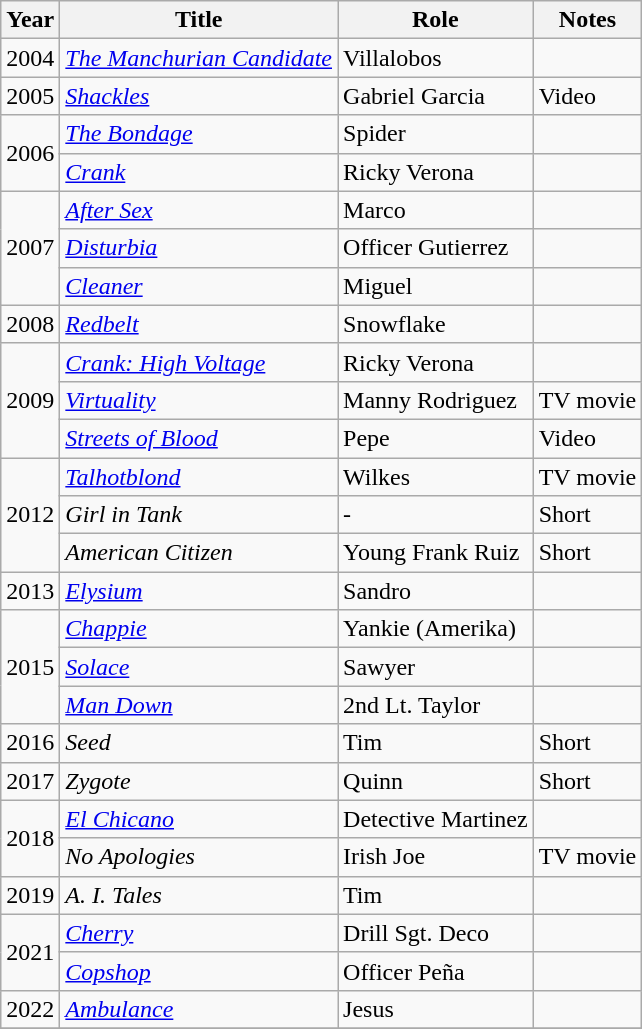<table class="wikitable sortable">
<tr>
<th>Year</th>
<th>Title</th>
<th>Role</th>
<th class="unsortable">Notes</th>
</tr>
<tr>
<td>2004</td>
<td><em><a href='#'>The Manchurian Candidate</a></em></td>
<td>Villalobos</td>
<td></td>
</tr>
<tr>
<td>2005</td>
<td><em><a href='#'>Shackles</a></em></td>
<td>Gabriel Garcia</td>
<td>Video</td>
</tr>
<tr>
<td rowspan="2">2006</td>
<td><em><a href='#'>The Bondage</a></em></td>
<td>Spider</td>
<td></td>
</tr>
<tr>
<td><em><a href='#'>Crank</a></em></td>
<td>Ricky Verona</td>
<td></td>
</tr>
<tr>
<td rowspan="3">2007</td>
<td><em><a href='#'>After Sex</a></em></td>
<td>Marco</td>
<td></td>
</tr>
<tr>
<td><em><a href='#'>Disturbia</a></em></td>
<td>Officer Gutierrez</td>
<td></td>
</tr>
<tr>
<td><em><a href='#'>Cleaner</a></em></td>
<td>Miguel</td>
<td></td>
</tr>
<tr>
<td>2008</td>
<td><em><a href='#'>Redbelt</a></em></td>
<td>Snowflake</td>
<td></td>
</tr>
<tr>
<td rowspan="3">2009</td>
<td><em><a href='#'>Crank: High Voltage</a></em></td>
<td>Ricky Verona</td>
<td></td>
</tr>
<tr>
<td><em><a href='#'>Virtuality</a></em></td>
<td>Manny Rodriguez</td>
<td>TV movie</td>
</tr>
<tr>
<td><em><a href='#'>Streets of Blood</a></em></td>
<td>Pepe</td>
<td>Video</td>
</tr>
<tr>
<td rowspan="3">2012</td>
<td><em><a href='#'>Talhotblond</a></em></td>
<td>Wilkes</td>
<td>TV movie</td>
</tr>
<tr>
<td><em>Girl in Tank</em></td>
<td>-</td>
<td>Short</td>
</tr>
<tr>
<td><em>American Citizen</em></td>
<td>Young Frank Ruiz</td>
<td>Short</td>
</tr>
<tr>
<td>2013</td>
<td><em><a href='#'>Elysium</a></em></td>
<td>Sandro</td>
<td></td>
</tr>
<tr>
<td rowspan="3">2015</td>
<td><em><a href='#'>Chappie</a></em></td>
<td>Yankie (Amerika)</td>
<td></td>
</tr>
<tr>
<td><em><a href='#'>Solace</a></em></td>
<td>Sawyer</td>
<td></td>
</tr>
<tr>
<td><em><a href='#'>Man Down</a></em></td>
<td>2nd Lt. Taylor</td>
<td></td>
</tr>
<tr>
<td>2016</td>
<td><em>Seed</em></td>
<td>Tim</td>
<td>Short</td>
</tr>
<tr>
<td>2017</td>
<td><em>Zygote</em></td>
<td>Quinn</td>
<td>Short</td>
</tr>
<tr>
<td rowspan="2">2018</td>
<td><em><a href='#'>El Chicano</a></em></td>
<td>Detective Martinez</td>
<td></td>
</tr>
<tr>
<td><em>No Apologies</em></td>
<td>Irish Joe</td>
<td>TV movie</td>
</tr>
<tr>
<td>2019</td>
<td><em>A. I. Tales</em></td>
<td>Tim</td>
<td></td>
</tr>
<tr>
<td rowspan="2">2021</td>
<td><em><a href='#'>Cherry</a></em></td>
<td>Drill Sgt. Deco</td>
<td></td>
</tr>
<tr>
<td><em><a href='#'>Copshop</a></em></td>
<td>Officer Peña</td>
<td></td>
</tr>
<tr>
<td>2022</td>
<td><em><a href='#'>Ambulance</a></em></td>
<td>Jesus</td>
<td></td>
</tr>
<tr>
</tr>
</table>
